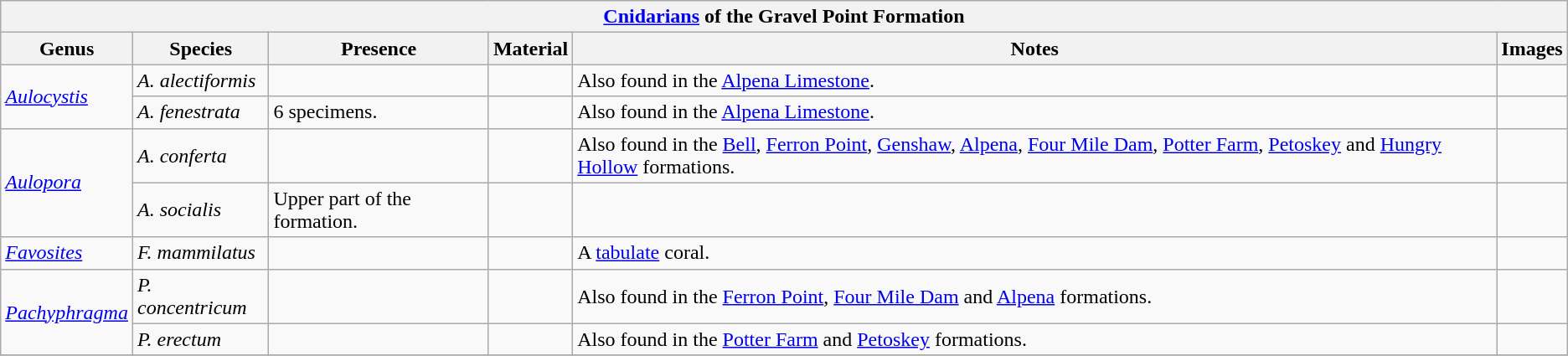<table class="wikitable" align="center">
<tr>
<th colspan="6" align="center"><strong><a href='#'>Cnidarians</a> of the Gravel Point Formation</strong></th>
</tr>
<tr>
<th>Genus</th>
<th>Species</th>
<th>Presence</th>
<th><strong>Material</strong></th>
<th>Notes</th>
<th>Images</th>
</tr>
<tr>
<td rowspan=2><em><a href='#'>Aulocystis</a></em></td>
<td><em>A. alectiformis</em></td>
<td></td>
<td></td>
<td>Also found in the <a href='#'>Alpena Limestone</a>.</td>
<td></td>
</tr>
<tr>
<td><em>A. fenestrata</em></td>
<td>6 specimens.</td>
<td></td>
<td>Also found in the <a href='#'>Alpena Limestone</a>.</td>
<td></td>
</tr>
<tr>
<td rowspan="2"><em><a href='#'>Aulopora</a></em></td>
<td><em>A. conferta</em></td>
<td></td>
<td></td>
<td>Also found in the <a href='#'>Bell</a>, <a href='#'>Ferron Point</a>, <a href='#'>Genshaw</a>, <a href='#'>Alpena</a>, <a href='#'>Four Mile Dam</a>, <a href='#'>Potter Farm</a>, <a href='#'>Petoskey</a> and <a href='#'>Hungry Hollow</a> formations.</td>
<td></td>
</tr>
<tr>
<td><em>A. socialis</em></td>
<td>Upper part of the formation.</td>
<td></td>
<td></td>
<td></td>
</tr>
<tr>
<td><em><a href='#'>Favosites</a></em></td>
<td><em>F. mammilatus</em></td>
<td></td>
<td></td>
<td>A <a href='#'>tabulate</a> coral.</td>
<td></td>
</tr>
<tr>
<td rowspan=2><em><a href='#'>Pachyphragma</a></em></td>
<td><em>P. concentricum</em></td>
<td></td>
<td></td>
<td>Also found in the <a href='#'>Ferron Point</a>, <a href='#'>Four Mile Dam</a> and <a href='#'>Alpena</a> formations.</td>
<td></td>
</tr>
<tr>
<td><em>P. erectum</em></td>
<td></td>
<td></td>
<td>Also found in the <a href='#'>Potter Farm</a> and <a href='#'>Petoskey</a> formations.</td>
<td></td>
</tr>
<tr>
</tr>
</table>
